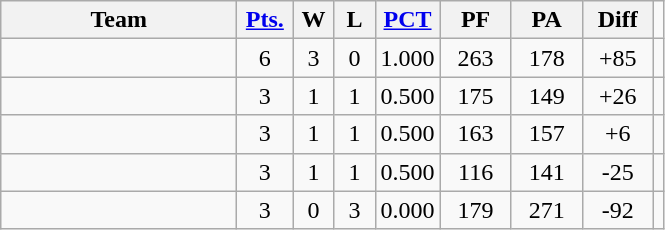<table class=wikitable>
<tr align=center>
<th width=150px>Team</th>
<th width=30px><a href='#'>Pts.</a></th>
<th width=20px>W</th>
<th width=20px>L</th>
<th><a href='#'>PCT</a></th>
<th width=40px>PF</th>
<th width=40px>PA</th>
<th width=40px>Diff</th>
</tr>
<tr align=center>
<td align=left></td>
<td>6</td>
<td>3</td>
<td>0</td>
<td>1.000</td>
<td>263</td>
<td>178</td>
<td>+85</td>
<td></td>
</tr>
<tr align=center>
<td align=left></td>
<td>3</td>
<td>1</td>
<td>1</td>
<td>0.500</td>
<td>175</td>
<td>149</td>
<td>+26</td>
<td></td>
</tr>
<tr align=center>
<td align=left></td>
<td>3</td>
<td>1</td>
<td>1</td>
<td>0.500</td>
<td>163</td>
<td>157</td>
<td>+6</td>
<td></td>
</tr>
<tr align=center>
<td align=left></td>
<td>3</td>
<td>1</td>
<td>1</td>
<td>0.500</td>
<td>116</td>
<td>141</td>
<td>-25</td>
<td></td>
</tr>
<tr align=center>
<td align=left></td>
<td>3</td>
<td>0</td>
<td>3</td>
<td>0.000</td>
<td>179</td>
<td>271</td>
<td>-92</td>
<td></td>
</tr>
</table>
